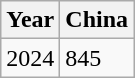<table class="wikitable">
<tr>
<th>Year</th>
<th>China</th>
</tr>
<tr>
<td>2024</td>
<td>845</td>
</tr>
</table>
